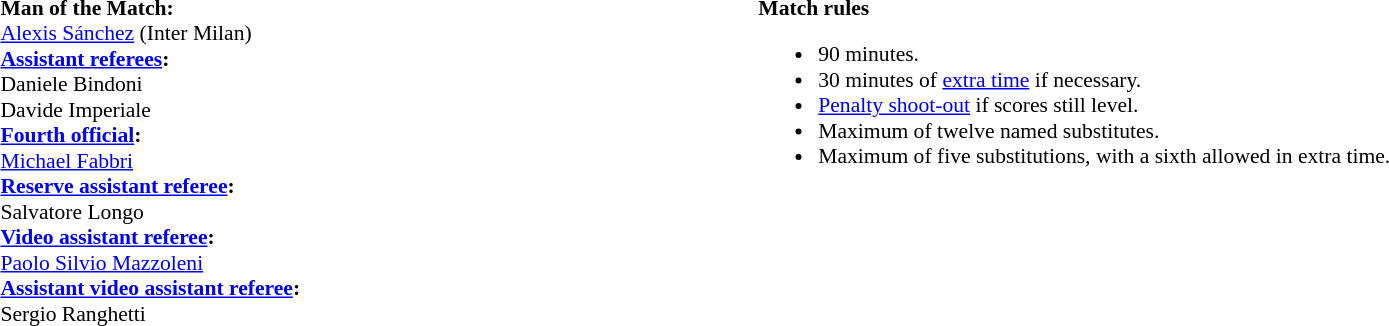<table style="width:100%; font-size:90%;">
<tr>
<td style="width:40%; vertical-align:top;"><br><strong>Man of the Match:</strong>
<br><a href='#'>Alexis Sánchez</a> (Inter Milan)<br><strong><a href='#'>Assistant referees</a>:</strong>
<br>Daniele Bindoni
<br>Davide Imperiale
<br><strong><a href='#'>Fourth official</a>:</strong>
<br><a href='#'>Michael Fabbri</a>
<br><strong><a href='#'>Reserve assistant referee</a>:</strong>
<br>Salvatore Longo
<br><strong><a href='#'>Video assistant referee</a>:</strong>
<br><a href='#'>Paolo Silvio Mazzoleni</a>
<br><strong><a href='#'>Assistant video assistant referee</a>:</strong>
<br>Sergio Ranghetti</td>
<td style="width:60%; vertical-align:top;"><br><strong>Match rules</strong><ul><li>90 minutes.</li><li>30 minutes of <a href='#'>extra time</a> if necessary.</li><li><a href='#'>Penalty shoot-out</a> if scores still level.</li><li>Maximum of twelve named substitutes.</li><li>Maximum of five substitutions, with a sixth allowed in extra time.</li></ul></td>
</tr>
</table>
